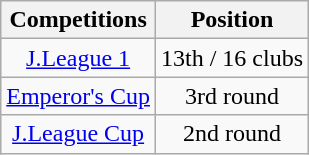<table class="wikitable" style="text-align:center;">
<tr>
<th>Competitions</th>
<th>Position</th>
</tr>
<tr>
<td><a href='#'>J.League 1</a></td>
<td>13th / 16 clubs</td>
</tr>
<tr>
<td><a href='#'>Emperor's Cup</a></td>
<td>3rd round</td>
</tr>
<tr>
<td><a href='#'>J.League Cup</a></td>
<td>2nd round</td>
</tr>
</table>
